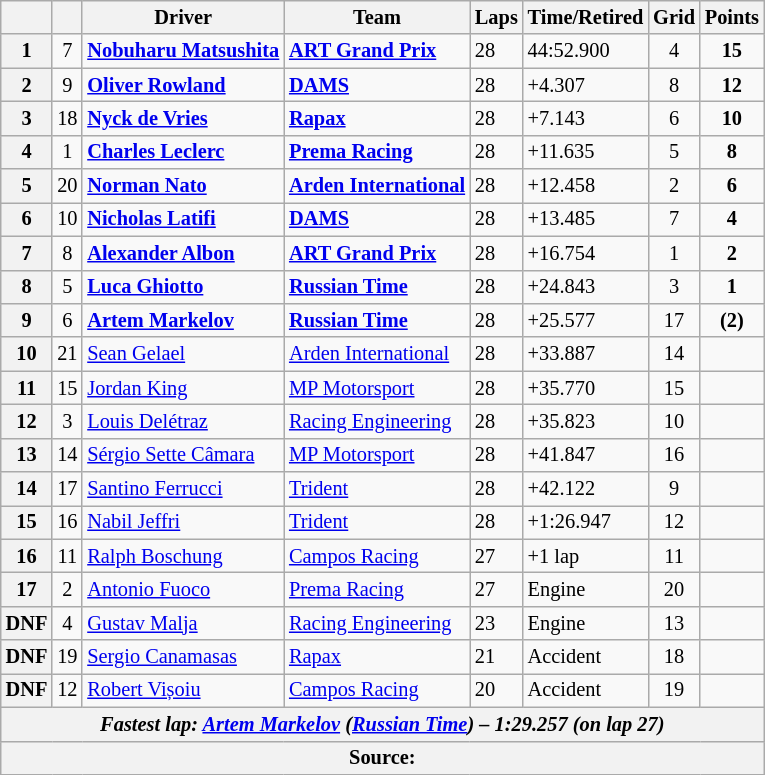<table class="wikitable" style="font-size:85%">
<tr>
<th scope="col"></th>
<th scope="col"></th>
<th scope="col">Driver</th>
<th scope="col">Team</th>
<th scope="col">Laps</th>
<th scope="col">Time/Retired</th>
<th scope="col">Grid</th>
<th scope="col">Points</th>
</tr>
<tr>
<th scope="row">1</th>
<td align="center">7</td>
<td> <strong><a href='#'>Nobuharu Matsushita</a></strong></td>
<td><strong><a href='#'>ART Grand Prix</a></strong></td>
<td>28</td>
<td>44:52.900</td>
<td align="center">4</td>
<td align="center"><strong>15</strong></td>
</tr>
<tr>
<th scope="row">2</th>
<td align="center">9</td>
<td> <strong><a href='#'>Oliver Rowland</a></strong></td>
<td><strong><a href='#'>DAMS</a></strong></td>
<td>28</td>
<td>+4.307</td>
<td align="center">8</td>
<td align="center"><strong>12</strong></td>
</tr>
<tr>
<th scope="row">3</th>
<td align="center">18</td>
<td> <strong><a href='#'>Nyck de Vries</a></strong></td>
<td><strong><a href='#'>Rapax</a></strong></td>
<td>28</td>
<td>+7.143</td>
<td align="center">6</td>
<td align="center"><strong>10</strong></td>
</tr>
<tr>
<th scope="row">4</th>
<td align="center">1</td>
<td> <strong><a href='#'>Charles Leclerc</a></strong></td>
<td><strong><a href='#'>Prema Racing</a></strong></td>
<td>28</td>
<td>+11.635</td>
<td align="center">5</td>
<td align="center"><strong>8</strong></td>
</tr>
<tr>
<th scope="row">5</th>
<td align="center">20</td>
<td> <strong><a href='#'>Norman Nato</a></strong></td>
<td><strong><a href='#'>Arden International</a></strong></td>
<td>28</td>
<td>+12.458</td>
<td align="center">2</td>
<td align="center"><strong>6</strong></td>
</tr>
<tr>
<th scope="row">6</th>
<td align="center">10</td>
<td> <strong><a href='#'>Nicholas Latifi</a></strong></td>
<td><strong><a href='#'>DAMS</a></strong></td>
<td>28</td>
<td>+13.485</td>
<td align="center">7</td>
<td align="center"><strong>4</strong></td>
</tr>
<tr>
<th scope="row">7</th>
<td align="center">8</td>
<td> <strong><a href='#'>Alexander Albon</a></strong></td>
<td><strong><a href='#'>ART Grand Prix</a></strong></td>
<td>28</td>
<td>+16.754</td>
<td align="center">1</td>
<td align="center"><strong>2</strong></td>
</tr>
<tr>
<th scope="row">8</th>
<td align="center">5</td>
<td> <strong><a href='#'>Luca Ghiotto</a></strong></td>
<td><strong><a href='#'>Russian Time</a></strong></td>
<td>28</td>
<td>+24.843</td>
<td align="center">3</td>
<td align="center"><strong>1</strong></td>
</tr>
<tr>
<th scope="row">9</th>
<td align="center">6</td>
<td> <strong><a href='#'>Artem Markelov</a></strong></td>
<td><strong><a href='#'>Russian Time</a></strong></td>
<td>28</td>
<td>+25.577</td>
<td align="center">17</td>
<td align="center"><strong>(2)</strong></td>
</tr>
<tr>
<th scope="row">10</th>
<td align="center">21</td>
<td> <a href='#'>Sean Gelael</a></td>
<td><a href='#'>Arden International</a></td>
<td>28</td>
<td>+33.887</td>
<td align="center">14</td>
<td></td>
</tr>
<tr>
<th scope="row">11</th>
<td align="center">15</td>
<td> <a href='#'>Jordan King</a></td>
<td><a href='#'>MP Motorsport</a></td>
<td>28</td>
<td>+35.770</td>
<td align="center">15</td>
<td></td>
</tr>
<tr>
<th scope="row">12</th>
<td align="center">3</td>
<td> <a href='#'>Louis Delétraz</a></td>
<td><a href='#'>Racing Engineering</a></td>
<td>28</td>
<td>+35.823</td>
<td align="center">10</td>
<td></td>
</tr>
<tr>
<th scope="row">13</th>
<td align="center">14</td>
<td> <a href='#'>Sérgio Sette Câmara</a></td>
<td><a href='#'>MP Motorsport</a></td>
<td>28</td>
<td>+41.847</td>
<td align="center">16</td>
<td></td>
</tr>
<tr>
<th scope="row">14</th>
<td align="center">17</td>
<td> <a href='#'>Santino Ferrucci</a></td>
<td><a href='#'>Trident</a></td>
<td>28</td>
<td>+42.122</td>
<td align="center">9</td>
<td></td>
</tr>
<tr>
<th scope="row">15</th>
<td align="center">16</td>
<td> <a href='#'>Nabil Jeffri</a></td>
<td><a href='#'>Trident</a></td>
<td>28</td>
<td>+1:26.947</td>
<td align="center">12</td>
<td></td>
</tr>
<tr>
<th scope="row">16</th>
<td align="center">11</td>
<td> <a href='#'>Ralph Boschung</a></td>
<td><a href='#'>Campos Racing</a></td>
<td>27</td>
<td>+1 lap</td>
<td align="center">11</td>
<td></td>
</tr>
<tr>
<th scope="row">17</th>
<td align="center">2</td>
<td> <a href='#'>Antonio Fuoco</a></td>
<td><a href='#'>Prema Racing</a></td>
<td>27</td>
<td>Engine</td>
<td align="center">20</td>
<td></td>
</tr>
<tr>
<th scope="row">DNF</th>
<td align="center">4</td>
<td> <a href='#'>Gustav Malja</a></td>
<td><a href='#'>Racing Engineering</a></td>
<td>23</td>
<td>Engine</td>
<td align="center">13</td>
<td></td>
</tr>
<tr>
<th scope="row">DNF</th>
<td align="center">19</td>
<td> <a href='#'>Sergio Canamasas</a></td>
<td><a href='#'>Rapax</a></td>
<td>21</td>
<td>Accident</td>
<td align="center">18</td>
<td></td>
</tr>
<tr>
<th scope="row">DNF</th>
<td align="center">12</td>
<td> <a href='#'>Robert Vișoiu</a></td>
<td><a href='#'>Campos Racing</a></td>
<td>20</td>
<td>Accident</td>
<td align="center">19</td>
<td></td>
</tr>
<tr>
<th colspan="8" align="center"><em>Fastest lap:  <a href='#'>Artem Markelov</a> (<a href='#'>Russian Time</a>) – 1:29.257 (on lap 27)</em></th>
</tr>
<tr>
<th colspan="8">Source:</th>
</tr>
</table>
